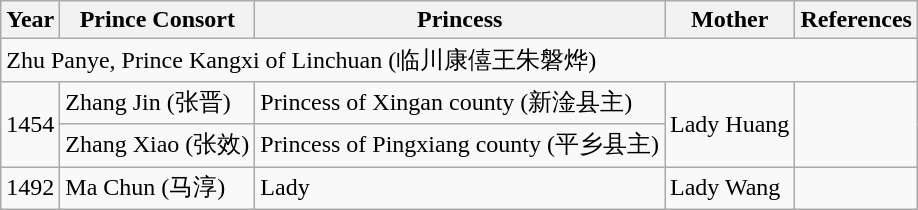<table class="wikitable">
<tr>
<th>Year</th>
<th>Prince Consort</th>
<th>Princess</th>
<th>Mother</th>
<th>References</th>
</tr>
<tr>
<td colspan="5">Zhu Panye, Prince Kangxi of Linchuan (临川康僖王朱磐烨)</td>
</tr>
<tr>
<td rowspan="2">1454</td>
<td>Zhang Jin (张晋)</td>
<td>Princess of Xingan county (新淦县主)</td>
<td rowspan="2">Lady Huang</td>
<td rowspan="2"></td>
</tr>
<tr>
<td>Zhang Xiao (张效)</td>
<td>Princess of Pingxiang county (平乡县主)</td>
</tr>
<tr>
<td>1492</td>
<td>Ma Chun (马淳)</td>
<td>Lady</td>
<td>Lady Wang</td>
<td></td>
</tr>
</table>
